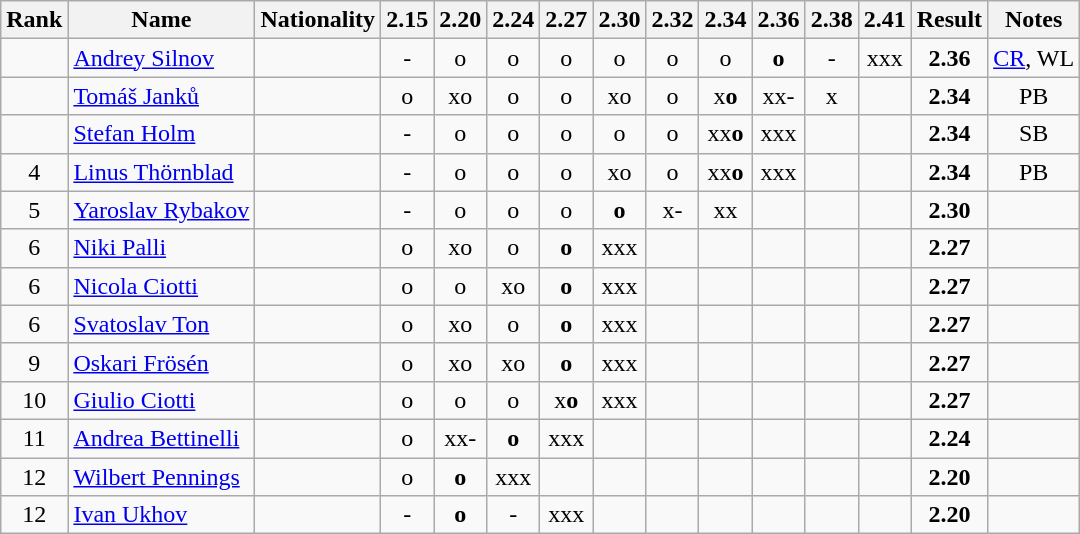<table class="wikitable sortable" style="text-align:center">
<tr>
<th>Rank</th>
<th>Name</th>
<th>Nationality</th>
<th>2.15</th>
<th>2.20</th>
<th>2.24</th>
<th>2.27</th>
<th>2.30</th>
<th>2.32</th>
<th>2.34</th>
<th>2.36</th>
<th>2.38</th>
<th>2.41</th>
<th>Result</th>
<th>Notes</th>
</tr>
<tr>
<td></td>
<td align=left><a href='#'>Andrey Silnov</a></td>
<td align=left></td>
<td>-</td>
<td>o</td>
<td>o</td>
<td>o</td>
<td>o</td>
<td>o</td>
<td>o</td>
<td><strong>o</strong></td>
<td>-</td>
<td>xxx</td>
<td><strong>2.36</strong></td>
<td><a href='#'>CR</a>, WL</td>
</tr>
<tr>
<td></td>
<td align=left><a href='#'>Tomáš Janků</a></td>
<td align=left></td>
<td>o</td>
<td>xo</td>
<td>o</td>
<td>o</td>
<td>xo</td>
<td>o</td>
<td>x<strong>o</strong></td>
<td>xx-</td>
<td>x</td>
<td></td>
<td><strong>2.34</strong></td>
<td>PB</td>
</tr>
<tr>
<td></td>
<td align=left><a href='#'>Stefan Holm</a></td>
<td align=left></td>
<td>-</td>
<td>o</td>
<td>o</td>
<td>o</td>
<td>o</td>
<td>o</td>
<td>xx<strong>o</strong></td>
<td>xxx</td>
<td></td>
<td></td>
<td><strong>2.34</strong></td>
<td>SB</td>
</tr>
<tr>
<td>4</td>
<td align=left><a href='#'>Linus Thörnblad</a></td>
<td align=left></td>
<td>-</td>
<td>o</td>
<td>o</td>
<td>o</td>
<td>xo</td>
<td>o</td>
<td>xx<strong>o</strong></td>
<td>xxx</td>
<td></td>
<td></td>
<td><strong>2.34</strong></td>
<td>PB</td>
</tr>
<tr>
<td>5</td>
<td align=left><a href='#'>Yaroslav Rybakov</a></td>
<td align=left></td>
<td>-</td>
<td>o</td>
<td>o</td>
<td>o</td>
<td><strong>o</strong></td>
<td>x-</td>
<td>xx</td>
<td></td>
<td></td>
<td></td>
<td><strong>2.30</strong></td>
<td></td>
</tr>
<tr>
<td>6</td>
<td align=left><a href='#'>Niki Palli</a></td>
<td align=left></td>
<td>o</td>
<td>xo</td>
<td>o</td>
<td><strong>o</strong></td>
<td>xxx</td>
<td></td>
<td></td>
<td></td>
<td></td>
<td></td>
<td><strong>2.27</strong></td>
<td></td>
</tr>
<tr>
<td>6</td>
<td align=left><a href='#'>Nicola Ciotti</a></td>
<td align=left></td>
<td>o</td>
<td>o</td>
<td>xo</td>
<td><strong>o</strong></td>
<td>xxx</td>
<td></td>
<td></td>
<td></td>
<td></td>
<td></td>
<td><strong>2.27</strong></td>
<td></td>
</tr>
<tr>
<td>6</td>
<td align=left><a href='#'>Svatoslav Ton</a></td>
<td align=left></td>
<td>o</td>
<td>xo</td>
<td>o</td>
<td><strong>o</strong></td>
<td>xxx</td>
<td></td>
<td></td>
<td></td>
<td></td>
<td></td>
<td><strong>2.27</strong></td>
<td></td>
</tr>
<tr>
<td>9</td>
<td align=left><a href='#'>Oskari Frösén</a></td>
<td align=left></td>
<td>o</td>
<td>xo</td>
<td>xo</td>
<td><strong>o</strong></td>
<td>xxx</td>
<td></td>
<td></td>
<td></td>
<td></td>
<td></td>
<td><strong>2.27</strong></td>
<td></td>
</tr>
<tr>
<td>10</td>
<td align=left><a href='#'>Giulio Ciotti</a></td>
<td align=left></td>
<td>o</td>
<td>o</td>
<td>o</td>
<td>x<strong>o</strong></td>
<td>xxx</td>
<td></td>
<td></td>
<td></td>
<td></td>
<td></td>
<td><strong>2.27</strong></td>
<td></td>
</tr>
<tr>
<td>11</td>
<td align=left><a href='#'>Andrea Bettinelli</a></td>
<td align=left></td>
<td>o</td>
<td>xx-</td>
<td><strong>o</strong></td>
<td>xxx</td>
<td></td>
<td></td>
<td></td>
<td></td>
<td></td>
<td></td>
<td><strong>2.24</strong></td>
<td></td>
</tr>
<tr>
<td>12</td>
<td align=left><a href='#'>Wilbert Pennings</a></td>
<td align=left></td>
<td>o</td>
<td><strong>o</strong></td>
<td>xxx</td>
<td></td>
<td></td>
<td></td>
<td></td>
<td></td>
<td></td>
<td></td>
<td><strong>2.20</strong></td>
<td></td>
</tr>
<tr>
<td>12</td>
<td align=left><a href='#'>Ivan Ukhov</a></td>
<td align=left></td>
<td>-</td>
<td><strong>o</strong></td>
<td>-</td>
<td>xxx</td>
<td></td>
<td></td>
<td></td>
<td></td>
<td></td>
<td></td>
<td><strong>2.20</strong></td>
<td></td>
</tr>
</table>
